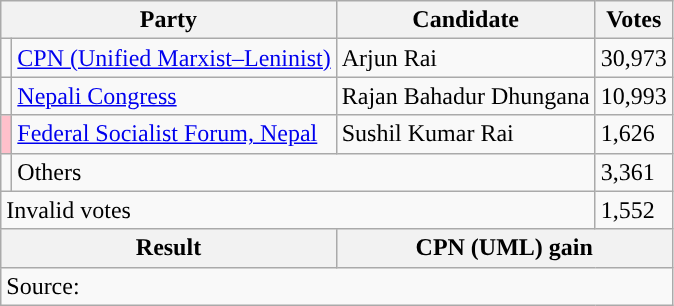<table class="wikitable">
<tr>
<th colspan="2">Party</th>
<th>Candidate</th>
<th>Votes</th>
</tr>
<tr>
<td style="background-color:"></td>
<td><a href='#'>CPN (Unified Marxist–Leninist)</a></td>
<td>Arjun Rai</td>
<td>30,973</td>
</tr>
<tr>
<td style="background-color:"></td>
<td><a href='#'>Nepali Congress</a></td>
<td>Rajan Bahadur Dhungana</td>
<td>10,993</td>
</tr>
<tr>
<td style="background-color:pink"></td>
<td><a href='#'>Federal Socialist Forum, Nepal</a></td>
<td>Sushil Kumar Rai</td>
<td>1,626</td>
</tr>
<tr>
<td></td>
<td colspan="2">Others</td>
<td>3,361</td>
</tr>
<tr>
<td colspan="3">Invalid votes</td>
<td>1,552</td>
</tr>
<tr>
<th colspan="2">Result</th>
<th colspan="2">CPN (UML) gain</th>
</tr>
<tr>
<td colspan="4">Source: </td>
</tr>
</table>
